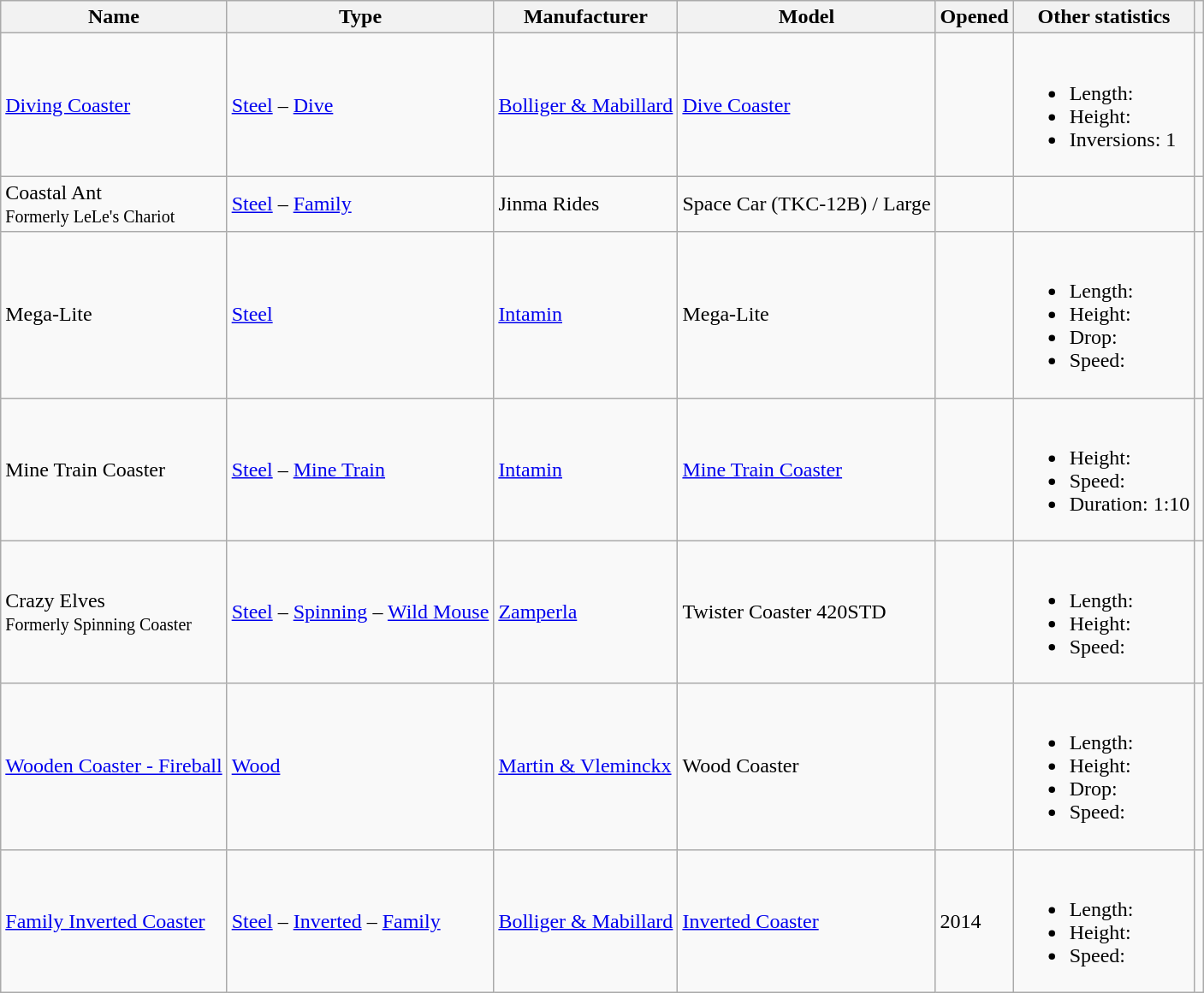<table class="wikitable sortable">
<tr>
<th>Name</th>
<th>Type</th>
<th>Manufacturer</th>
<th>Model</th>
<th>Opened</th>
<th class="unsortable">Other statistics</th>
<th class="unsortable"></th>
</tr>
<tr>
<td><a href='#'>Diving Coaster</a></td>
<td><a href='#'>Steel</a> – <a href='#'>Dive</a></td>
<td><a href='#'>Bolliger & Mabillard</a></td>
<td><a href='#'>Dive Coaster</a></td>
<td></td>
<td><br><ul><li>Length: </li><li>Height: </li><li>Inversions: 1</li></ul></td>
<td></td>
</tr>
<tr>
<td>Coastal Ant<br><small>Formerly LeLe's Chariot</small></td>
<td><a href='#'>Steel</a> – <a href='#'>Family</a></td>
<td>Jinma Rides</td>
<td>Space Car (TKC-12B) / Large</td>
<td></td>
<td></td>
<td></td>
</tr>
<tr>
<td>Mega-Lite</td>
<td><a href='#'>Steel</a></td>
<td><a href='#'>Intamin</a></td>
<td>Mega-Lite</td>
<td></td>
<td><br><ul><li>Length: </li><li>Height: </li><li>Drop: </li><li>Speed: </li></ul></td>
<td></td>
</tr>
<tr>
<td>Mine Train Coaster</td>
<td><a href='#'>Steel</a> – <a href='#'>Mine Train</a></td>
<td><a href='#'>Intamin</a></td>
<td><a href='#'>Mine Train Coaster</a></td>
<td></td>
<td><br><ul><li>Height: </li><li>Speed: </li><li>Duration: 1:10</li></ul></td>
<td></td>
</tr>
<tr>
<td>Crazy Elves<br><small>Formerly Spinning Coaster</small></td>
<td><a href='#'>Steel</a> – <a href='#'>Spinning</a> – <a href='#'>Wild Mouse</a></td>
<td><a href='#'>Zamperla</a></td>
<td>Twister Coaster 420STD</td>
<td></td>
<td><br><ul><li>Length: </li><li>Height: </li><li>Speed: </li></ul></td>
<td></td>
</tr>
<tr>
<td><a href='#'>Wooden Coaster - Fireball</a></td>
<td><a href='#'>Wood</a></td>
<td><a href='#'>Martin & Vleminckx</a></td>
<td>Wood Coaster</td>
<td></td>
<td><br><ul><li>Length: </li><li>Height: </li><li>Drop: </li><li>Speed: </li></ul></td>
<td></td>
</tr>
<tr>
<td><a href='#'>Family Inverted Coaster</a></td>
<td><a href='#'>Steel</a> – <a href='#'>Inverted</a> – <a href='#'>Family</a></td>
<td><a href='#'>Bolliger & Mabillard</a></td>
<td><a href='#'>Inverted Coaster</a></td>
<td>2014</td>
<td><br><ul><li>Length: </li><li>Height: </li><li>Speed: </li></ul></td>
<td></td>
</tr>
</table>
